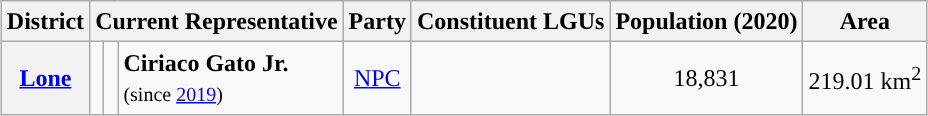<table class="wikitable sortable" style="margin: 1em auto; font-size:100%; line-height:20px; text-align:center">
<tr>
<th>District</th>
<th colspan="3">Current Representative</th>
<th>Party</th>
<th>Constituent LGUs</th>
<th>Population (2020)</th>
<th>Area</th>
</tr>
<tr>
<th><a href='#'>Lone</a></th>
<td style="background:"></td>
<td></td>
<td style="text-align:left;"><strong>Ciriaco Gato Jr.</strong><br><small>(since <a href='#'>2019</a>)</small></td>
<td><a href='#'>NPC</a></td>
<td></td>
<td>18,831</td>
<td>219.01 km<sup>2</sup></td>
</tr>
</table>
